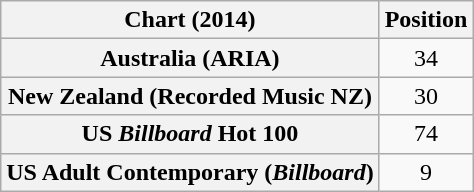<table class="wikitable sortable plainrowheaders" style="text-align:center;">
<tr>
<th scope="col">Chart (2014)</th>
<th scope="col">Position</th>
</tr>
<tr>
<th scope="row">Australia (ARIA)</th>
<td>34</td>
</tr>
<tr>
<th scope="row">New Zealand (Recorded Music NZ)</th>
<td>30</td>
</tr>
<tr>
<th scope="row">US <em>Billboard</em> Hot 100</th>
<td>74</td>
</tr>
<tr>
<th scope="row">US Adult Contemporary (<em>Billboard</em>)</th>
<td>9</td>
</tr>
</table>
